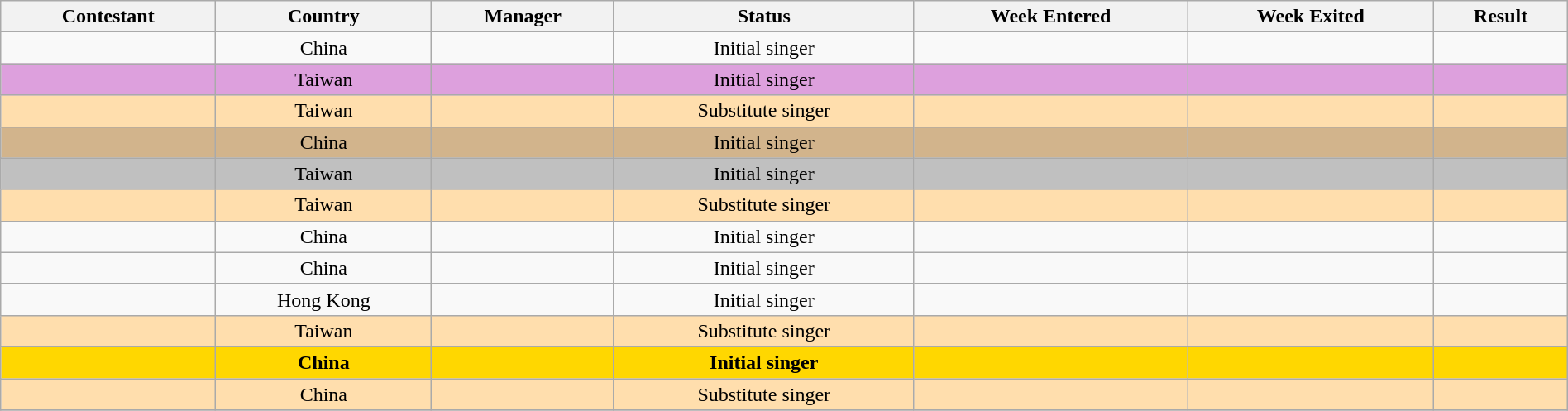<table class="wikitable sortable" style="width:100%; text-align:center;">
<tr>
<th>Contestant</th>
<th>Country</th>
<th>Manager</th>
<th>Status</th>
<th>Week Entered</th>
<th>Week Exited</th>
<th>Result</th>
</tr>
<tr>
<td></td>
<td>China</td>
<td></td>
<td>Initial singer</td>
<td></td>
<td></td>
<td></td>
</tr>
<tr bgcolor=#DDA0DD>
<td></td>
<td>Taiwan</td>
<td></td>
<td>Initial singer</td>
<td></td>
<td></td>
<td></td>
</tr>
<tr bgcolor=NavajoWhite>
<td></td>
<td>Taiwan</td>
<td></td>
<td>Substitute singer</td>
<td></td>
<td></td>
<td></td>
</tr>
<tr bgcolor=tan>
<td></td>
<td>China</td>
<td></td>
<td>Initial singer</td>
<td></td>
<td></td>
<td></td>
</tr>
<tr bgcolor=Silver>
<td></td>
<td>Taiwan</td>
<td></td>
<td>Initial singer</td>
<td></td>
<td></td>
<td></td>
</tr>
<tr bgcolor=NavajoWhite>
<td></td>
<td>Taiwan</td>
<td></td>
<td>Substitute singer</td>
<td></td>
<td></td>
<td></td>
</tr>
<tr>
<td></td>
<td>China</td>
<td></td>
<td>Initial singer</td>
<td></td>
<td></td>
<td></td>
</tr>
<tr>
<td></td>
<td>China</td>
<td></td>
<td>Initial singer</td>
<td></td>
<td></td>
<td></td>
</tr>
<tr>
<td></td>
<td>Hong Kong</td>
<td></td>
<td>Initial singer</td>
<td></td>
<td></td>
<td></td>
</tr>
<tr bgcolor=NavajoWhite>
<td></td>
<td>Taiwan</td>
<td></td>
<td>Substitute singer</td>
<td></td>
<td></td>
<td></td>
</tr>
<tr bgcolor=Gold>
<td></td>
<td><strong>China</strong></td>
<td></td>
<td><strong>Initial singer</strong></td>
<td></td>
<td></td>
<td></td>
</tr>
<tr bgcolor=NavajoWhite>
<td></td>
<td>China</td>
<td></td>
<td>Substitute singer</td>
<td></td>
<td></td>
<td></td>
</tr>
<tr>
</tr>
</table>
